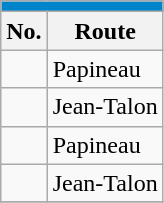<table align=center class="wikitable">
<tr>
<th style="background: #0085CA; font-size:100%; color:#FFFFFF;"colspan="4"><a href='#'></a></th>
</tr>
<tr>
<th>No.</th>
<th>Route</th>
</tr>
<tr>
<td {{Avoid wrap> </td>
<td>Papineau</td>
</tr>
<tr>
<td></td>
<td>Jean-Talon</td>
</tr>
<tr>
<td {{Avoid wrap> </td>
<td>Papineau</td>
</tr>
<tr>
<td {{Avoid wrap> </td>
<td>Jean-Talon</td>
</tr>
<tr>
</tr>
</table>
